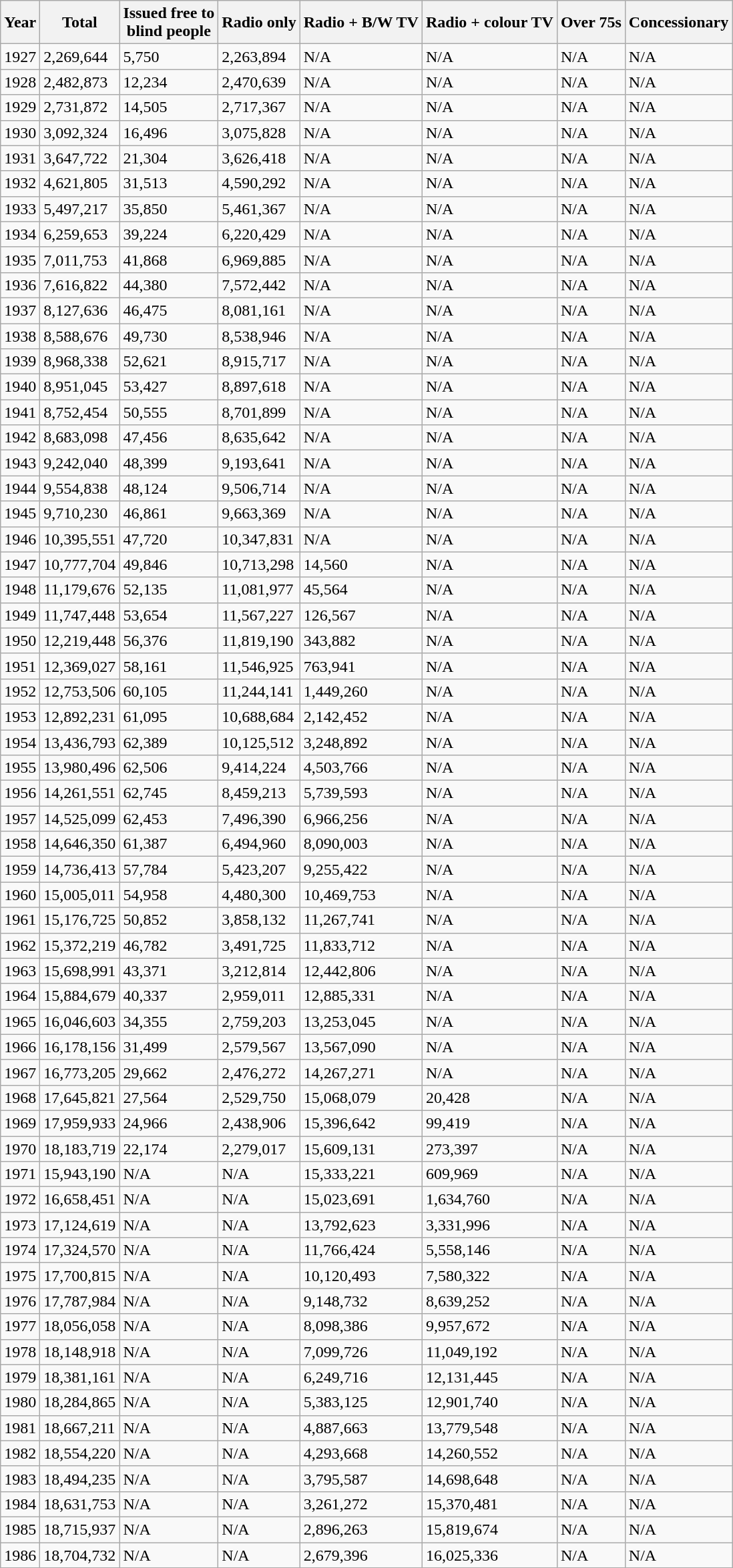<table class="wikitable sortable">
<tr>
<th>Year</th>
<th>Total</th>
<th>Issued free to<br>blind people</th>
<th>Radio only</th>
<th>Radio + B/W TV</th>
<th>Radio + colour TV</th>
<th>Over 75s</th>
<th>Concessionary</th>
</tr>
<tr>
<td>1927</td>
<td>2,269,644</td>
<td>5,750</td>
<td>2,263,894</td>
<td>N/A</td>
<td>N/A</td>
<td>N/A</td>
<td>N/A</td>
</tr>
<tr>
<td>1928</td>
<td>2,482,873</td>
<td>12,234</td>
<td>2,470,639</td>
<td>N/A</td>
<td>N/A</td>
<td>N/A</td>
<td>N/A</td>
</tr>
<tr>
<td>1929</td>
<td>2,731,872</td>
<td>14,505</td>
<td>2,717,367</td>
<td>N/A</td>
<td>N/A</td>
<td>N/A</td>
<td>N/A</td>
</tr>
<tr>
<td>1930</td>
<td>3,092,324</td>
<td>16,496</td>
<td>3,075,828</td>
<td>N/A</td>
<td>N/A</td>
<td>N/A</td>
<td>N/A</td>
</tr>
<tr>
<td>1931</td>
<td>3,647,722</td>
<td>21,304</td>
<td>3,626,418</td>
<td>N/A</td>
<td>N/A</td>
<td>N/A</td>
<td>N/A</td>
</tr>
<tr>
<td>1932</td>
<td>4,621,805</td>
<td>31,513</td>
<td>4,590,292</td>
<td>N/A</td>
<td>N/A</td>
<td>N/A</td>
<td>N/A</td>
</tr>
<tr>
<td>1933</td>
<td>5,497,217</td>
<td>35,850</td>
<td>5,461,367</td>
<td>N/A</td>
<td>N/A</td>
<td>N/A</td>
<td>N/A</td>
</tr>
<tr>
<td>1934</td>
<td>6,259,653</td>
<td>39,224</td>
<td>6,220,429</td>
<td>N/A</td>
<td>N/A</td>
<td>N/A</td>
<td>N/A</td>
</tr>
<tr>
<td>1935</td>
<td>7,011,753</td>
<td>41,868</td>
<td>6,969,885</td>
<td>N/A</td>
<td>N/A</td>
<td>N/A</td>
<td>N/A</td>
</tr>
<tr>
<td>1936</td>
<td>7,616,822</td>
<td>44,380</td>
<td>7,572,442</td>
<td>N/A</td>
<td>N/A</td>
<td>N/A</td>
<td>N/A</td>
</tr>
<tr>
<td>1937</td>
<td>8,127,636</td>
<td>46,475</td>
<td>8,081,161</td>
<td>N/A</td>
<td>N/A</td>
<td>N/A</td>
<td>N/A</td>
</tr>
<tr>
<td>1938</td>
<td>8,588,676</td>
<td>49,730</td>
<td>8,538,946</td>
<td>N/A</td>
<td>N/A</td>
<td>N/A</td>
<td>N/A</td>
</tr>
<tr>
<td>1939</td>
<td>8,968,338</td>
<td>52,621</td>
<td>8,915,717</td>
<td>N/A</td>
<td>N/A</td>
<td>N/A</td>
<td>N/A</td>
</tr>
<tr>
<td>1940</td>
<td>8,951,045</td>
<td>53,427</td>
<td>8,897,618</td>
<td>N/A</td>
<td>N/A</td>
<td>N/A</td>
<td>N/A</td>
</tr>
<tr>
<td>1941</td>
<td>8,752,454</td>
<td>50,555</td>
<td>8,701,899</td>
<td>N/A</td>
<td>N/A</td>
<td>N/A</td>
<td>N/A</td>
</tr>
<tr>
<td>1942</td>
<td>8,683,098</td>
<td>47,456</td>
<td>8,635,642</td>
<td>N/A</td>
<td>N/A</td>
<td>N/A</td>
<td>N/A</td>
</tr>
<tr>
<td>1943</td>
<td>9,242,040</td>
<td>48,399</td>
<td>9,193,641</td>
<td>N/A</td>
<td>N/A</td>
<td>N/A</td>
<td>N/A</td>
</tr>
<tr>
<td>1944</td>
<td>9,554,838</td>
<td>48,124</td>
<td>9,506,714</td>
<td>N/A</td>
<td>N/A</td>
<td>N/A</td>
<td>N/A</td>
</tr>
<tr>
<td>1945</td>
<td>9,710,230</td>
<td>46,861</td>
<td>9,663,369</td>
<td>N/A</td>
<td>N/A</td>
<td>N/A</td>
<td>N/A</td>
</tr>
<tr>
<td>1946</td>
<td>10,395,551</td>
<td>47,720</td>
<td>10,347,831</td>
<td>N/A</td>
<td>N/A</td>
<td>N/A</td>
<td>N/A</td>
</tr>
<tr>
<td>1947</td>
<td>10,777,704</td>
<td>49,846</td>
<td>10,713,298</td>
<td>14,560</td>
<td>N/A</td>
<td>N/A</td>
<td>N/A</td>
</tr>
<tr>
<td>1948</td>
<td>11,179,676</td>
<td>52,135</td>
<td>11,081,977</td>
<td>45,564</td>
<td>N/A</td>
<td>N/A</td>
<td>N/A</td>
</tr>
<tr>
<td>1949</td>
<td>11,747,448</td>
<td>53,654</td>
<td>11,567,227</td>
<td>126,567</td>
<td>N/A</td>
<td>N/A</td>
<td>N/A</td>
</tr>
<tr>
<td>1950</td>
<td>12,219,448</td>
<td>56,376</td>
<td>11,819,190</td>
<td>343,882</td>
<td>N/A</td>
<td>N/A</td>
<td>N/A</td>
</tr>
<tr>
<td>1951</td>
<td>12,369,027</td>
<td>58,161</td>
<td>11,546,925</td>
<td>763,941</td>
<td>N/A</td>
<td>N/A</td>
<td>N/A</td>
</tr>
<tr>
<td>1952</td>
<td>12,753,506</td>
<td>60,105</td>
<td>11,244,141</td>
<td>1,449,260</td>
<td>N/A</td>
<td>N/A</td>
<td>N/A</td>
</tr>
<tr>
<td>1953</td>
<td>12,892,231</td>
<td>61,095</td>
<td>10,688,684</td>
<td>2,142,452</td>
<td>N/A</td>
<td>N/A</td>
<td>N/A</td>
</tr>
<tr>
<td>1954</td>
<td>13,436,793</td>
<td>62,389</td>
<td>10,125,512</td>
<td>3,248,892</td>
<td>N/A</td>
<td>N/A</td>
<td>N/A</td>
</tr>
<tr>
<td>1955</td>
<td>13,980,496</td>
<td>62,506</td>
<td>9,414,224</td>
<td>4,503,766</td>
<td>N/A</td>
<td>N/A</td>
<td>N/A</td>
</tr>
<tr>
<td>1956</td>
<td>14,261,551</td>
<td>62,745</td>
<td>8,459,213</td>
<td>5,739,593</td>
<td>N/A</td>
<td>N/A</td>
<td>N/A</td>
</tr>
<tr>
<td>1957</td>
<td>14,525,099</td>
<td>62,453</td>
<td>7,496,390</td>
<td>6,966,256</td>
<td>N/A</td>
<td>N/A</td>
<td>N/A</td>
</tr>
<tr>
<td>1958</td>
<td>14,646,350</td>
<td>61,387</td>
<td>6,494,960</td>
<td>8,090,003</td>
<td>N/A</td>
<td>N/A</td>
<td>N/A</td>
</tr>
<tr>
<td>1959</td>
<td>14,736,413</td>
<td>57,784</td>
<td>5,423,207</td>
<td>9,255,422</td>
<td>N/A</td>
<td>N/A</td>
<td>N/A</td>
</tr>
<tr>
<td>1960</td>
<td>15,005,011</td>
<td>54,958</td>
<td>4,480,300</td>
<td>10,469,753</td>
<td>N/A</td>
<td>N/A</td>
<td>N/A</td>
</tr>
<tr>
<td>1961</td>
<td>15,176,725</td>
<td>50,852</td>
<td>3,858,132</td>
<td>11,267,741</td>
<td>N/A</td>
<td>N/A</td>
<td>N/A</td>
</tr>
<tr>
<td>1962</td>
<td>15,372,219</td>
<td>46,782</td>
<td>3,491,725</td>
<td>11,833,712</td>
<td>N/A</td>
<td>N/A</td>
<td>N/A</td>
</tr>
<tr>
<td>1963</td>
<td>15,698,991</td>
<td>43,371</td>
<td>3,212,814</td>
<td>12,442,806</td>
<td>N/A</td>
<td>N/A</td>
<td>N/A</td>
</tr>
<tr>
<td>1964</td>
<td>15,884,679</td>
<td>40,337</td>
<td>2,959,011</td>
<td>12,885,331</td>
<td>N/A</td>
<td>N/A</td>
<td>N/A</td>
</tr>
<tr>
<td>1965</td>
<td>16,046,603</td>
<td>34,355</td>
<td>2,759,203</td>
<td>13,253,045</td>
<td>N/A</td>
<td>N/A</td>
<td>N/A</td>
</tr>
<tr>
<td>1966</td>
<td>16,178,156</td>
<td>31,499</td>
<td>2,579,567</td>
<td>13,567,090</td>
<td>N/A</td>
<td>N/A</td>
<td>N/A</td>
</tr>
<tr>
<td>1967</td>
<td>16,773,205</td>
<td>29,662</td>
<td>2,476,272</td>
<td>14,267,271</td>
<td>N/A</td>
<td>N/A</td>
<td>N/A</td>
</tr>
<tr>
<td>1968</td>
<td>17,645,821</td>
<td>27,564</td>
<td>2,529,750</td>
<td>15,068,079</td>
<td>20,428</td>
<td>N/A</td>
<td>N/A</td>
</tr>
<tr>
<td>1969</td>
<td>17,959,933</td>
<td>24,966</td>
<td>2,438,906</td>
<td>15,396,642</td>
<td>99,419</td>
<td>N/A</td>
<td>N/A</td>
</tr>
<tr>
<td>1970</td>
<td>18,183,719</td>
<td>22,174</td>
<td>2,279,017</td>
<td>15,609,131</td>
<td>273,397</td>
<td>N/A</td>
<td>N/A</td>
</tr>
<tr>
<td>1971</td>
<td>15,943,190</td>
<td>N/A</td>
<td>N/A</td>
<td>15,333,221</td>
<td>609,969</td>
<td>N/A</td>
<td>N/A</td>
</tr>
<tr>
<td>1972</td>
<td>16,658,451</td>
<td>N/A</td>
<td>N/A</td>
<td>15,023,691</td>
<td>1,634,760</td>
<td>N/A</td>
<td>N/A</td>
</tr>
<tr>
<td>1973</td>
<td>17,124,619</td>
<td>N/A</td>
<td>N/A</td>
<td>13,792,623</td>
<td>3,331,996</td>
<td>N/A</td>
<td>N/A</td>
</tr>
<tr>
<td>1974</td>
<td>17,324,570</td>
<td>N/A</td>
<td>N/A</td>
<td>11,766,424</td>
<td>5,558,146</td>
<td>N/A</td>
<td>N/A</td>
</tr>
<tr>
<td>1975</td>
<td>17,700,815</td>
<td>N/A</td>
<td>N/A</td>
<td>10,120,493</td>
<td>7,580,322</td>
<td>N/A</td>
<td>N/A</td>
</tr>
<tr>
<td>1976</td>
<td>17,787,984</td>
<td>N/A</td>
<td>N/A</td>
<td>9,148,732</td>
<td>8,639,252</td>
<td>N/A</td>
<td>N/A</td>
</tr>
<tr>
<td>1977</td>
<td>18,056,058</td>
<td>N/A</td>
<td>N/A</td>
<td>8,098,386</td>
<td>9,957,672</td>
<td>N/A</td>
<td>N/A</td>
</tr>
<tr>
<td>1978</td>
<td>18,148,918</td>
<td>N/A</td>
<td>N/A</td>
<td>7,099,726</td>
<td>11,049,192</td>
<td>N/A</td>
<td>N/A</td>
</tr>
<tr>
<td>1979</td>
<td>18,381,161</td>
<td>N/A</td>
<td>N/A</td>
<td>6,249,716</td>
<td>12,131,445</td>
<td>N/A</td>
<td>N/A</td>
</tr>
<tr>
<td>1980</td>
<td>18,284,865</td>
<td>N/A</td>
<td>N/A</td>
<td>5,383,125</td>
<td>12,901,740</td>
<td>N/A</td>
<td>N/A</td>
</tr>
<tr>
<td>1981</td>
<td>18,667,211</td>
<td>N/A</td>
<td>N/A</td>
<td>4,887,663</td>
<td>13,779,548</td>
<td>N/A</td>
<td>N/A</td>
</tr>
<tr>
<td>1982</td>
<td>18,554,220</td>
<td>N/A</td>
<td>N/A</td>
<td>4,293,668</td>
<td>14,260,552</td>
<td>N/A</td>
<td>N/A</td>
</tr>
<tr>
<td>1983</td>
<td>18,494,235</td>
<td>N/A</td>
<td>N/A</td>
<td>3,795,587</td>
<td>14,698,648</td>
<td>N/A</td>
<td>N/A</td>
</tr>
<tr>
<td>1984</td>
<td>18,631,753</td>
<td>N/A</td>
<td>N/A</td>
<td>3,261,272</td>
<td>15,370,481</td>
<td>N/A</td>
<td>N/A</td>
</tr>
<tr>
<td>1985</td>
<td>18,715,937</td>
<td>N/A</td>
<td>N/A</td>
<td>2,896,263</td>
<td>15,819,674</td>
<td>N/A</td>
<td>N/A</td>
</tr>
<tr>
<td>1986</td>
<td>18,704,732</td>
<td>N/A</td>
<td>N/A</td>
<td>2,679,396</td>
<td>16,025,336</td>
<td>N/A</td>
<td>N/A</td>
</tr>
</table>
